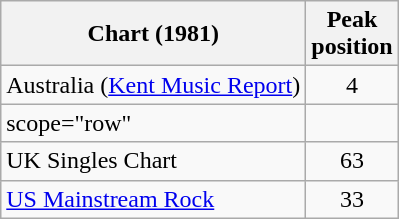<table class="wikitable sortable plainrowheaders">
<tr>
<th scope="col">Chart (1981)</th>
<th scope="col">Peak<br>position</th>
</tr>
<tr>
<td scope="row">Australia (<a href='#'>Kent Music Report</a>)</td>
<td style="text-align:center;">4</td>
</tr>
<tr>
<td>scope="row"</td>
</tr>
<tr>
<td>UK Singles Chart</td>
<td style="text-align:center;">63</td>
</tr>
<tr>
<td><a href='#'>US Mainstream Rock</a></td>
<td style="text-align:center;">33</td>
</tr>
</table>
